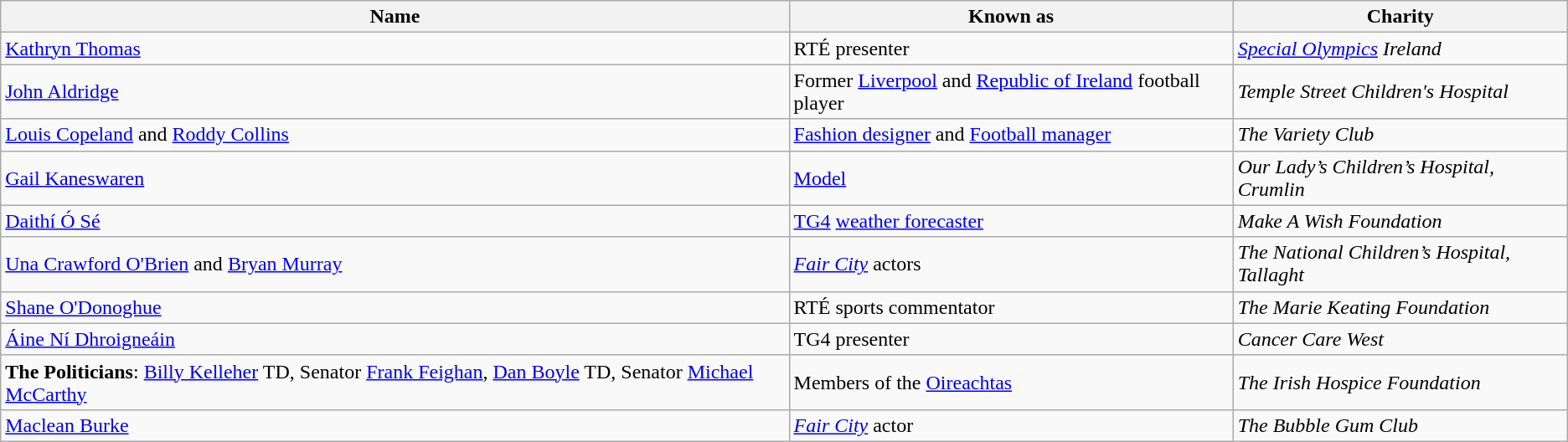<table class="wikitable">
<tr>
<th><strong>Name</strong></th>
<th><strong>Known as</strong></th>
<th><strong>Charity</strong></th>
</tr>
<tr>
<td><a href='#'>Kathryn Thomas</a></td>
<td>RTÉ presenter</td>
<td><em><a href='#'>Special Olympics</a> Ireland</em></td>
</tr>
<tr>
<td><a href='#'>John Aldridge</a></td>
<td>Former <a href='#'>Liverpool</a> and <a href='#'>Republic of Ireland</a> football player</td>
<td><em>Temple Street Children's Hospital</em></td>
</tr>
<tr>
<td><a href='#'>Louis Copeland</a> and <a href='#'>Roddy Collins</a></td>
<td><a href='#'>Fashion designer</a> and <a href='#'>Football manager</a></td>
<td><em>The Variety Club</em></td>
</tr>
<tr>
<td><a href='#'>Gail Kaneswaren</a></td>
<td><a href='#'>Model</a></td>
<td><em>Our Lady’s Children’s Hospital, Crumlin</em></td>
</tr>
<tr>
<td><a href='#'>Daithí Ó Sé</a></td>
<td><a href='#'>TG4</a> <a href='#'>weather forecaster</a></td>
<td><em>Make A Wish Foundation</em></td>
</tr>
<tr>
<td><a href='#'>Una Crawford O'Brien</a> and <a href='#'>Bryan Murray</a></td>
<td><em><a href='#'>Fair City</a></em> actors</td>
<td><em>The National Children’s Hospital, Tallaght</em> </td>
</tr>
<tr>
<td><a href='#'>Shane O'Donoghue</a></td>
<td>RTÉ sports commentator</td>
<td><em>The Marie Keating Foundation</em></td>
</tr>
<tr>
<td><a href='#'>Áine Ní Dhroigneáin</a></td>
<td>TG4 presenter</td>
<td><em>Cancer Care West</em></td>
</tr>
<tr>
<td><strong>The Politicians</strong>: <a href='#'>Billy Kelleher</a> TD, Senator <a href='#'>Frank Feighan</a>, <a href='#'>Dan Boyle</a> TD, Senator <a href='#'>Michael McCarthy</a></td>
<td>Members of the <a href='#'>Oireachtas</a></td>
<td><em>The Irish Hospice Foundation</em></td>
</tr>
<tr>
<td><a href='#'>Maclean Burke</a></td>
<td><em><a href='#'>Fair City</a></em> actor</td>
<td><em>The Bubble Gum Club</em></td>
</tr>
</table>
